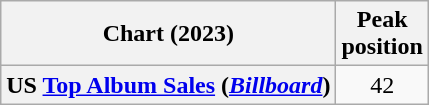<table class="wikitable plainrowheaders" style="text-align:center">
<tr>
<th scope="col">Chart (2023)</th>
<th scope="col">Peak<br>position</th>
</tr>
<tr>
<th scope="row">US <a href='#'>Top Album Sales</a> (<em><a href='#'>Billboard</a></em>)</th>
<td>42</td>
</tr>
</table>
